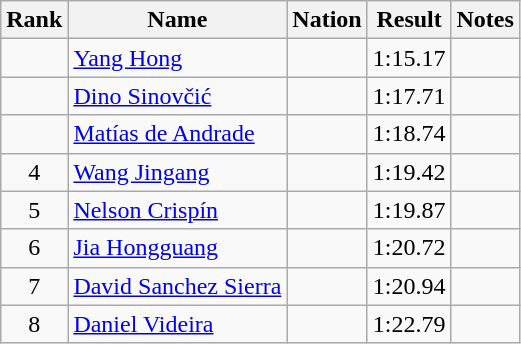<table class="wikitable sortable" style="text-align:center">
<tr>
<th>Rank</th>
<th>Name</th>
<th>Nation</th>
<th>Result</th>
<th>Notes</th>
</tr>
<tr>
<td></td>
<td align=left><a href='#'>Yang Hong</a></td>
<td align=left></td>
<td>1:15.17</td>
<td></td>
</tr>
<tr>
<td></td>
<td align=left><a href='#'>Dino Sinovčić</a></td>
<td align=left></td>
<td>1:17.71</td>
<td></td>
</tr>
<tr>
<td></td>
<td align=left><a href='#'>Matías de Andrade</a></td>
<td align=left></td>
<td>1:18.74</td>
<td></td>
</tr>
<tr>
<td>4</td>
<td align=left><a href='#'>Wang Jingang</a></td>
<td align=left></td>
<td>1:19.42</td>
<td></td>
</tr>
<tr>
<td>5</td>
<td align=left><a href='#'>Nelson Crispín</a></td>
<td align=left></td>
<td>1:19.87</td>
<td></td>
</tr>
<tr>
<td>6</td>
<td align=left><a href='#'>Jia Hongguang</a></td>
<td align=left></td>
<td>1:20.72</td>
<td></td>
</tr>
<tr>
<td>7</td>
<td align=left><a href='#'>David  Sanchez Sierra</a></td>
<td align=left></td>
<td>1:20.94</td>
<td></td>
</tr>
<tr>
<td>8</td>
<td align=left><a href='#'>Daniel Videira</a></td>
<td align=left></td>
<td>1:22.79</td>
<td></td>
</tr>
</table>
